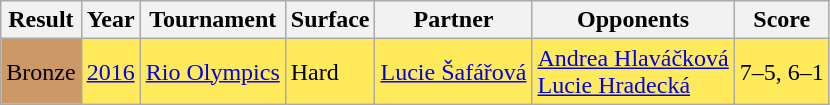<table class="sortable wikitable">
<tr>
<th>Result</th>
<th>Year</th>
<th>Tournament</th>
<th>Surface</th>
<th>Partner</th>
<th>Opponents</th>
<th class=unsortable>Score</th>
</tr>
<tr bgcolor=ffea5c>
<td bgcolor=cc9966>Bronze</td>
<td><a href='#'>2016</a></td>
<td><a href='#'>Rio Olympics</a></td>
<td>Hard</td>
<td> <a href='#'>Lucie Šafářová</a></td>
<td> <a href='#'>Andrea Hlaváčková</a> <br>  <a href='#'>Lucie Hradecká</a></td>
<td>7–5, 6–1</td>
</tr>
</table>
